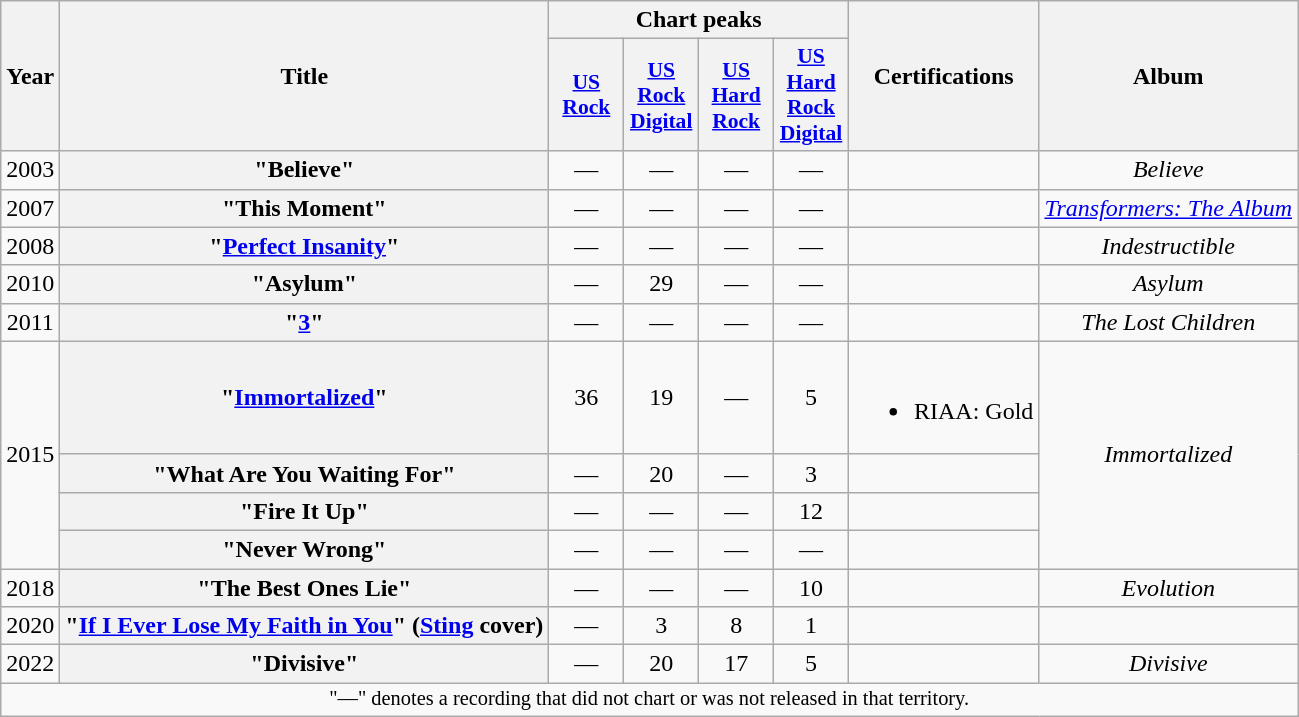<table class="wikitable plainrowheaders" style="text-align:center">
<tr>
<th rowspan="2">Year</th>
<th rowspan="2">Title</th>
<th colspan="4">Chart peaks</th>
<th rowspan="2">Certifications</th>
<th rowspan="2">Album</th>
</tr>
<tr>
<th scope="col" style="width:3em;font-size:90%;"><a href='#'>US<br>Rock</a><br></th>
<th scope="col" style="width:3em;font-size:90%;"><a href='#'>US<br>Rock<br>Digital</a><br></th>
<th scope="col" style="width:3em;font-size:90%;"><a href='#'>US Hard Rock</a></th>
<th scope="col" style="width:3em;font-size:90%;"><a href='#'>US<br> Hard<br>Rock<br>Digital</a><br></th>
</tr>
<tr>
<td>2003</td>
<th scope="row">"Believe"</th>
<td>—</td>
<td>—</td>
<td>—</td>
<td>—</td>
<td></td>
<td><em>Believe</em></td>
</tr>
<tr>
<td>2007</td>
<th scope="row">"This Moment"</th>
<td>—</td>
<td>—</td>
<td>—</td>
<td>—</td>
<td></td>
<td><em><a href='#'>Transformers: The Album</a></em></td>
</tr>
<tr>
<td>2008</td>
<th scope="row">"<a href='#'>Perfect Insanity</a>"</th>
<td>—</td>
<td>—</td>
<td>—</td>
<td>—</td>
<td></td>
<td><em>Indestructible</em></td>
</tr>
<tr>
<td>2010</td>
<th scope="row">"Asylum"</th>
<td>—</td>
<td>29</td>
<td>—</td>
<td>—</td>
<td></td>
<td><em>Asylum</em></td>
</tr>
<tr>
<td>2011</td>
<th scope="row">"<a href='#'>3</a>"</th>
<td>—</td>
<td>—</td>
<td>—</td>
<td>—</td>
<td></td>
<td><em>The Lost Children</em></td>
</tr>
<tr>
<td rowspan="4">2015</td>
<th scope="row">"<a href='#'>Immortalized</a>"</th>
<td>36</td>
<td>19</td>
<td>—</td>
<td>5</td>
<td><br><ul><li>RIAA: Gold</li></ul></td>
<td rowspan="4"><em>Immortalized</em></td>
</tr>
<tr>
<th scope="row">"What Are You Waiting For"</th>
<td>—</td>
<td>20</td>
<td>—</td>
<td>3</td>
<td></td>
</tr>
<tr>
<th scope="row">"Fire It Up"</th>
<td>—</td>
<td>—</td>
<td>—</td>
<td>12</td>
<td></td>
</tr>
<tr>
<th scope="row">"Never Wrong"</th>
<td>—</td>
<td>—</td>
<td>—</td>
<td>—</td>
<td></td>
</tr>
<tr>
<td>2018</td>
<th scope="row">"The Best Ones Lie"</th>
<td>—</td>
<td>—</td>
<td>—</td>
<td>10</td>
<td></td>
<td><em>Evolution</em></td>
</tr>
<tr>
<td>2020</td>
<th scope="row">"<a href='#'>If I Ever Lose My Faith in You</a>" <span>(<a href='#'>Sting</a> cover)</span></th>
<td>—</td>
<td>3</td>
<td>8</td>
<td>1</td>
<td></td>
<td></td>
</tr>
<tr>
<td>2022</td>
<th scope="row">"Divisive"</th>
<td>—</td>
<td>20</td>
<td>17</td>
<td>5</td>
<td></td>
<td><em>Divisive</em></td>
</tr>
<tr>
<td colspan="8" style="font-size:85%">"—" denotes a recording that did not chart or was not released in that territory.</td>
</tr>
</table>
